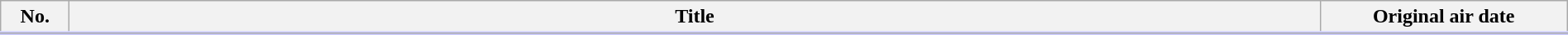<table class="wikitable" style="width:100%; margin:auto; background:#FFF;">
<tr style="border-bottom: 3px solid #CCF;">
<th style="width:3em;">No.</th>
<th>Title</th>
<th style="width:12em;">Original air date</th>
</tr>
<tr>
</tr>
</table>
